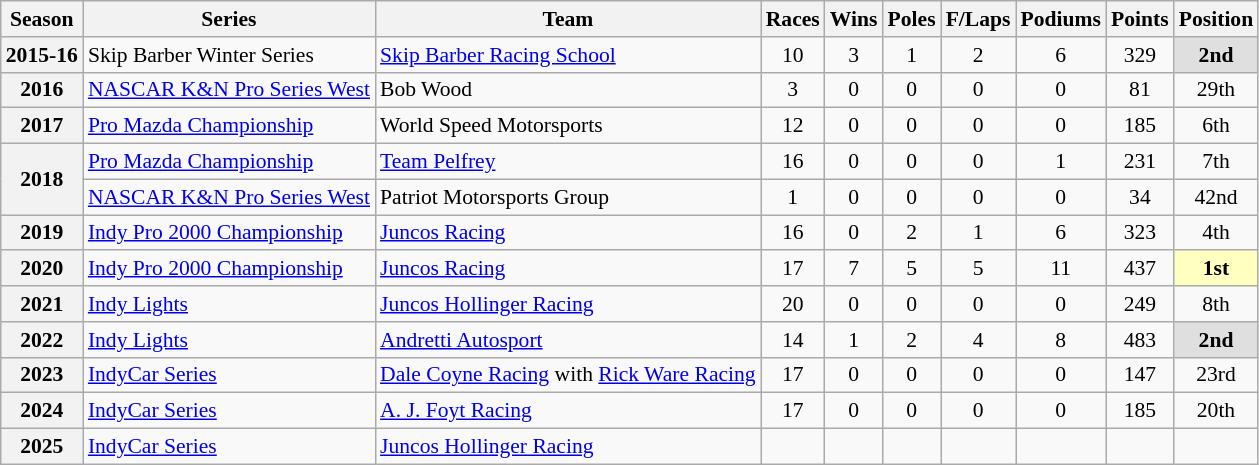<table class="wikitable" style="font-size: 90%; text-align:center">
<tr>
<th>Season</th>
<th>Series</th>
<th>Team</th>
<th>Races</th>
<th>Wins</th>
<th>Poles</th>
<th>F/Laps</th>
<th>Podiums</th>
<th>Points</th>
<th>Position</th>
</tr>
<tr>
<th>2015-16</th>
<td align=left>Skip Barber Winter Series</td>
<td align=left><a href='#'>Skip Barber Racing School</a></td>
<td>10</td>
<td>3</td>
<td>1</td>
<td>2</td>
<td>6</td>
<td>329</td>
<td style="background:#DFDFDF;"><strong>2nd</strong></td>
</tr>
<tr>
<th>2016</th>
<td align=left><a href='#'>NASCAR K&N Pro Series West</a></td>
<td align=left>Bob Wood</td>
<td>3</td>
<td>0</td>
<td>0</td>
<td>0</td>
<td>0</td>
<td>81</td>
<td>29th</td>
</tr>
<tr>
<th>2017</th>
<td align=left><a href='#'>Pro Mazda Championship</a></td>
<td align=left>World Speed Motorsports</td>
<td>12</td>
<td>0</td>
<td>0</td>
<td>0</td>
<td>0</td>
<td>185</td>
<td>6th</td>
</tr>
<tr>
<th rowspan="2">2018</th>
<td align=left><a href='#'>Pro Mazda Championship</a></td>
<td align=left><a href='#'>Team Pelfrey</a></td>
<td>16</td>
<td>0</td>
<td>0</td>
<td>0</td>
<td>1</td>
<td>231</td>
<td>7th</td>
</tr>
<tr>
<td align=left><a href='#'>NASCAR K&N Pro Series West</a></td>
<td align=left>Patriot Motorsports Group</td>
<td>1</td>
<td>0</td>
<td>0</td>
<td>0</td>
<td>0</td>
<td>34</td>
<td>42nd</td>
</tr>
<tr>
<th>2019</th>
<td align=left><a href='#'>Indy Pro 2000 Championship</a></td>
<td align=left><a href='#'>Juncos Racing</a></td>
<td>16</td>
<td>0</td>
<td>2</td>
<td>1</td>
<td>6</td>
<td>323</td>
<td>4th</td>
</tr>
<tr>
<th>2020</th>
<td align=left><a href='#'>Indy Pro 2000 Championship</a></td>
<td align=left><a href='#'>Juncos Racing</a></td>
<td>17</td>
<td>7</td>
<td>5</td>
<td>5</td>
<td>11</td>
<td>437</td>
<td style="background:#FFFFBF;"><strong>1st</strong></td>
</tr>
<tr>
<th>2021</th>
<td align=left><a href='#'>Indy Lights</a></td>
<td align=left><a href='#'>Juncos Hollinger Racing</a></td>
<td>20</td>
<td>0</td>
<td>0</td>
<td>0</td>
<td>0</td>
<td>249</td>
<td>8th</td>
</tr>
<tr>
<th>2022</th>
<td align=left><a href='#'>Indy Lights</a></td>
<td align=left><a href='#'>Andretti Autosport</a></td>
<td>14</td>
<td>1</td>
<td>2</td>
<td>4</td>
<td>8</td>
<td>483</td>
<td style="background:#DFDFDF;"><strong>2nd</strong></td>
</tr>
<tr>
<th>2023</th>
<td style="text-align:left;"><a href='#'>IndyCar Series</a></td>
<td style="text-align:left;"><a href='#'>Dale Coyne Racing</a> with <a href='#'>Rick Ware Racing</a></td>
<td>17</td>
<td>0</td>
<td>0</td>
<td>0</td>
<td>0</td>
<td>147</td>
<td>23rd</td>
</tr>
<tr>
<th>2024</th>
<td align=left><a href='#'>IndyCar Series</a></td>
<td align=left><a href='#'>A. J. Foyt Racing</a></td>
<td>17</td>
<td>0</td>
<td>0</td>
<td>0</td>
<td>0</td>
<td>185</td>
<td>20th</td>
</tr>
<tr>
<th>2025</th>
<td align=left><a href='#'>IndyCar Series</a></td>
<td align=left><a href='#'>Juncos Hollinger Racing</a></td>
<td></td>
<td></td>
<td></td>
<td></td>
<td></td>
<td></td>
<td></td>
</tr>
</table>
